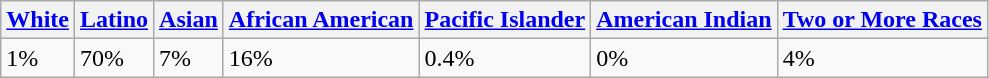<table class="wikitable">
<tr>
<th><a href='#'>White</a></th>
<th><a href='#'>Latino</a></th>
<th><a href='#'>Asian</a></th>
<th><a href='#'>African American</a></th>
<th><a href='#'>Pacific Islander</a></th>
<th><a href='#'>American Indian</a></th>
<th><a href='#'>Two or More Races</a></th>
</tr>
<tr>
<td>1%</td>
<td>70%</td>
<td>7%</td>
<td>16%</td>
<td>0.4%</td>
<td>0%</td>
<td>4%</td>
</tr>
</table>
